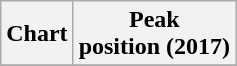<table class="wikitable sortable plainrowheaders">
<tr>
<th>Chart</th>
<th>Peak<br>position (2017)</th>
</tr>
<tr>
</tr>
</table>
